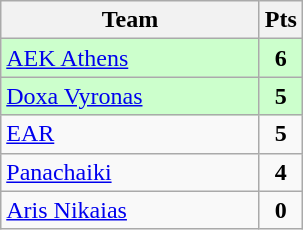<table class="wikitable" style="text-align: center;">
<tr>
<th width=165>Team</th>
<th width=20>Pts</th>
</tr>
<tr bgcolor="#ccffcc">
<td align=left><a href='#'>AEK Athens</a></td>
<td><strong>6</strong></td>
</tr>
<tr bgcolor="#ccffcc">
<td align=left><a href='#'>Doxa Vyronas</a></td>
<td><strong>5</strong></td>
</tr>
<tr>
<td align=left><a href='#'>EAR</a></td>
<td><strong>5</strong></td>
</tr>
<tr>
<td align=left><a href='#'>Panachaiki</a></td>
<td><strong>4</strong></td>
</tr>
<tr>
<td align=left><a href='#'>Aris Nikaias</a></td>
<td><strong>0</strong></td>
</tr>
</table>
